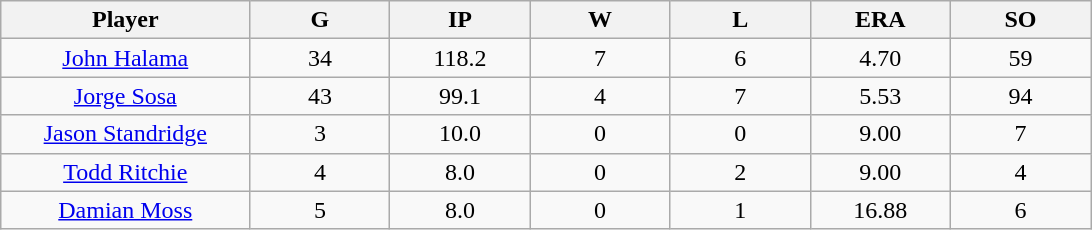<table class="wikitable sortable">
<tr>
<th bgcolor="#DDDDFF" width="16%">Player</th>
<th bgcolor="#DDDDFF" width="9%">G</th>
<th bgcolor="#DDDDFF" width="9%">IP</th>
<th bgcolor="#DDDDFF" width="9%">W</th>
<th bgcolor="#DDDDFF" width="9%">L</th>
<th bgcolor="#DDDDFF" width="9%">ERA</th>
<th bgcolor="#DDDDFF" width="9%">SO</th>
</tr>
<tr align="center">
<td><a href='#'>John Halama</a></td>
<td>34</td>
<td>118.2</td>
<td>7</td>
<td>6</td>
<td>4.70</td>
<td>59</td>
</tr>
<tr align=center>
<td><a href='#'>Jorge Sosa</a></td>
<td>43</td>
<td>99.1</td>
<td>4</td>
<td>7</td>
<td>5.53</td>
<td>94</td>
</tr>
<tr align=center>
<td><a href='#'>Jason Standridge</a></td>
<td>3</td>
<td>10.0</td>
<td>0</td>
<td>0</td>
<td>9.00</td>
<td>7</td>
</tr>
<tr align=center>
<td><a href='#'>Todd Ritchie</a></td>
<td>4</td>
<td>8.0</td>
<td>0</td>
<td>2</td>
<td>9.00</td>
<td>4</td>
</tr>
<tr align=center>
<td><a href='#'>Damian Moss</a></td>
<td>5</td>
<td>8.0</td>
<td>0</td>
<td>1</td>
<td>16.88</td>
<td>6</td>
</tr>
</table>
